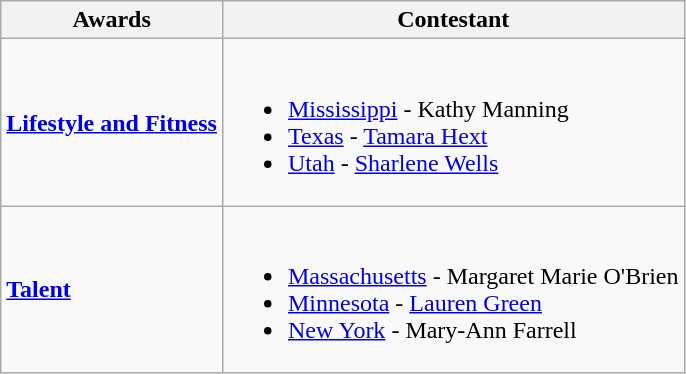<table class="wikitable">
<tr>
<th>Awards</th>
<th>Contestant</th>
</tr>
<tr>
<td><strong><a href='#'>Lifestyle and Fitness</a></strong></td>
<td><br><ul><li> <a href='#'>Mississippi</a> - Kathy Manning</li><li> <a href='#'>Texas</a> - <a href='#'>Tamara Hext</a></li><li> <a href='#'>Utah</a> - <a href='#'>Sharlene Wells</a></li></ul></td>
</tr>
<tr>
<td><strong><a href='#'>Talent</a></strong></td>
<td><br><ul><li> <a href='#'>Massachusetts</a> - Margaret Marie O'Brien</li><li> <a href='#'>Minnesota</a> - <a href='#'>Lauren Green</a></li><li> <a href='#'>New York</a> - Mary-Ann Farrell</li></ul></td>
</tr>
</table>
